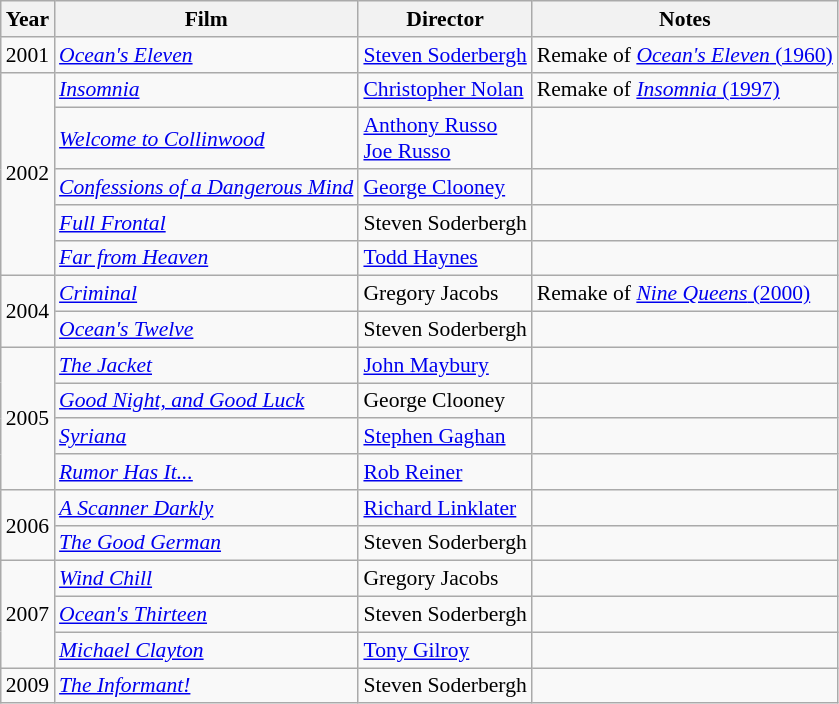<table class="wikitable" style="font-size: 90%;">
<tr>
<th>Year</th>
<th>Film</th>
<th>Director</th>
<th>Notes</th>
</tr>
<tr>
<td>2001</td>
<td><em><a href='#'>Ocean's Eleven</a></em></td>
<td><a href='#'>Steven Soderbergh</a></td>
<td>Remake of <a href='#'><em>Ocean's Eleven</em> (1960)</a></td>
</tr>
<tr>
<td rowspan="5">2002</td>
<td><em><a href='#'>Insomnia</a></em></td>
<td><a href='#'>Christopher Nolan</a></td>
<td>Remake of <a href='#'><em>Insomnia</em> (1997)</a></td>
</tr>
<tr>
<td><em><a href='#'>Welcome to Collinwood</a></em></td>
<td><a href='#'>Anthony Russo</a><br><a href='#'>Joe Russo</a></td>
<td></td>
</tr>
<tr>
<td><em><a href='#'>Confessions of a Dangerous Mind</a></em></td>
<td><a href='#'>George Clooney</a></td>
<td></td>
</tr>
<tr>
<td><em><a href='#'>Full Frontal</a></em></td>
<td>Steven Soderbergh</td>
<td></td>
</tr>
<tr>
<td><em><a href='#'>Far from Heaven</a></em></td>
<td><a href='#'>Todd Haynes</a></td>
<td></td>
</tr>
<tr>
<td rowspan="2">2004</td>
<td><em><a href='#'>Criminal</a></em></td>
<td>Gregory Jacobs</td>
<td>Remake of <a href='#'><em>Nine Queens</em> (2000)</a></td>
</tr>
<tr>
<td><em><a href='#'>Ocean's Twelve</a></em></td>
<td>Steven Soderbergh</td>
<td></td>
</tr>
<tr>
<td rowspan="4">2005</td>
<td><em><a href='#'>The Jacket</a></em></td>
<td><a href='#'>John Maybury</a></td>
<td></td>
</tr>
<tr>
<td><em><a href='#'>Good Night, and Good Luck</a></em></td>
<td>George Clooney</td>
<td></td>
</tr>
<tr>
<td><em><a href='#'>Syriana</a></em></td>
<td><a href='#'>Stephen Gaghan</a></td>
<td></td>
</tr>
<tr>
<td><em><a href='#'>Rumor Has It...</a></em></td>
<td><a href='#'>Rob Reiner</a></td>
<td></td>
</tr>
<tr>
<td rowspan="2">2006</td>
<td><em><a href='#'>A Scanner Darkly</a></em></td>
<td><a href='#'>Richard Linklater</a></td>
<td></td>
</tr>
<tr>
<td><em><a href='#'>The Good German</a></em></td>
<td>Steven Soderbergh</td>
<td></td>
</tr>
<tr>
<td rowspan="3">2007</td>
<td><em><a href='#'>Wind Chill</a></em></td>
<td>Gregory Jacobs</td>
<td></td>
</tr>
<tr>
<td><em><a href='#'>Ocean's Thirteen</a></em></td>
<td>Steven Soderbergh</td>
<td></td>
</tr>
<tr>
<td><em><a href='#'>Michael Clayton</a></em></td>
<td><a href='#'>Tony Gilroy</a></td>
<td></td>
</tr>
<tr>
<td>2009</td>
<td><em><a href='#'>The Informant!</a></em></td>
<td>Steven Soderbergh</td>
<td></td>
</tr>
</table>
